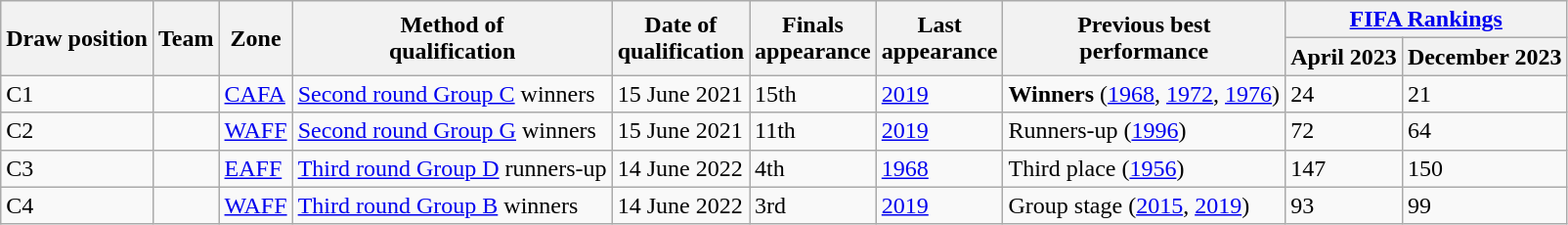<table class="wikitable sortable">
<tr>
<th rowspan=2>Draw position</th>
<th rowspan=2>Team</th>
<th rowspan=2>Zone</th>
<th rowspan=2>Method of<br>qualification</th>
<th rowspan=2>Date of<br>qualification</th>
<th rowspan=2>Finals<br>appearance</th>
<th rowspan=2>Last<br>appearance</th>
<th rowspan=2>Previous best<br>performance</th>
<th colspan=2><a href='#'>FIFA Rankings</a></th>
</tr>
<tr>
<th>April 2023</th>
<th>December 2023</th>
</tr>
<tr>
<td>C1</td>
<td style=white-space:nowrap></td>
<td><a href='#'>CAFA</a></td>
<td data-sort-value="C1"><a href='#'>Second round Group C</a> winners</td>
<td data-sort-value="6">15 June 2021</td>
<td>15th</td>
<td><a href='#'>2019</a></td>
<td data-sort-value="3.1"><strong>Winners</strong> (<a href='#'>1968</a>, <a href='#'>1972</a>, <a href='#'>1976</a>)</td>
<td>24</td>
<td>21</td>
</tr>
<tr>
<td>C2</td>
<td style=white-space:nowrap></td>
<td><a href='#'>WAFF</a></td>
<td data-sort-value="G1"><a href='#'>Second round Group G</a> winners</td>
<td data-sort-value="8">15 June 2021</td>
<td>11th</td>
<td><a href='#'>2019</a></td>
<td data-sort-value="3.2">Runners-up (<a href='#'>1996</a>)</td>
<td>72</td>
<td>64</td>
</tr>
<tr>
<td>C3</td>
<td style=white-space:nowrap></td>
<td><a href='#'>EAFF</a></td>
<td data-sort-value="D2"><a href='#'>Third round Group D</a> runners-up</td>
<td data-sort-value="18">14 June 2022</td>
<td>4th</td>
<td><a href='#'>1968</a></td>
<td data-sort-value="3.4">Third place (<a href='#'>1956</a>)</td>
<td>147</td>
<td>150</td>
</tr>
<tr>
<td>C4</td>
<td style=white-space:nowrap></td>
<td><a href='#'>WAFF</a></td>
<td data-sort-value="B1"><a href='#'>Third round Group B</a> winners</td>
<td data-sort-value="14">14 June 2022</td>
<td>3rd</td>
<td><a href='#'>2019</a></td>
<td data-sort-value="3.3">Group stage (<a href='#'>2015</a>, <a href='#'>2019</a>)</td>
<td>93</td>
<td>99</td>
</tr>
</table>
